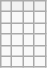<table class="wikitable">
<tr>
<th></th>
<th></th>
<th></th>
<th></th>
</tr>
<tr>
<td></td>
<td></td>
<td></td>
<td></td>
</tr>
<tr>
<td></td>
<td></td>
<td></td>
<td></td>
</tr>
<tr>
<td></td>
<td></td>
<td></td>
<td></td>
</tr>
<tr>
<td></td>
<td></td>
<td></td>
<td></td>
</tr>
<tr>
<td></td>
<td></td>
<td></td>
<td></td>
</tr>
</table>
